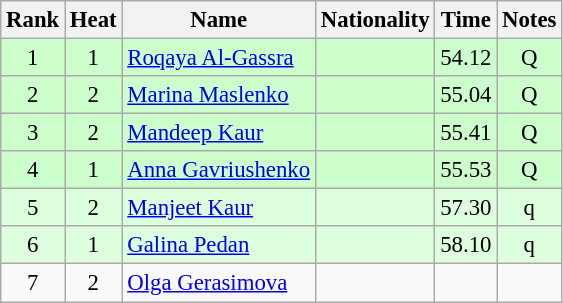<table class="wikitable sortable" style="text-align:center;font-size:95%">
<tr>
<th>Rank</th>
<th>Heat</th>
<th>Name</th>
<th>Nationality</th>
<th>Time</th>
<th>Notes</th>
</tr>
<tr bgcolor=ccffcc>
<td>1</td>
<td>1</td>
<td align=left><a href='#'>Roqaya Al-Gassra</a></td>
<td align=left></td>
<td>54.12</td>
<td>Q</td>
</tr>
<tr bgcolor=ccffcc>
<td>2</td>
<td>2</td>
<td align=left><a href='#'>Marina Maslenko</a></td>
<td align=left></td>
<td>55.04</td>
<td>Q</td>
</tr>
<tr bgcolor=ccffcc>
<td>3</td>
<td>2</td>
<td align=left><a href='#'>Mandeep Kaur</a></td>
<td align=left></td>
<td>55.41</td>
<td>Q</td>
</tr>
<tr bgcolor=ccffcc>
<td>4</td>
<td>1</td>
<td align=left><a href='#'>Anna Gavriushenko</a></td>
<td align=left></td>
<td>55.53</td>
<td>Q</td>
</tr>
<tr bgcolor=ddffdd>
<td>5</td>
<td>2</td>
<td align=left><a href='#'>Manjeet Kaur</a></td>
<td align=left></td>
<td>57.30</td>
<td>q</td>
</tr>
<tr bgcolor=ddffdd>
<td>6</td>
<td>1</td>
<td align=left><a href='#'>Galina Pedan</a></td>
<td align=left></td>
<td>58.10</td>
<td>q</td>
</tr>
<tr>
<td>7</td>
<td>2</td>
<td align=left><a href='#'>Olga Gerasimova</a></td>
<td align=left></td>
<td></td>
<td></td>
</tr>
</table>
